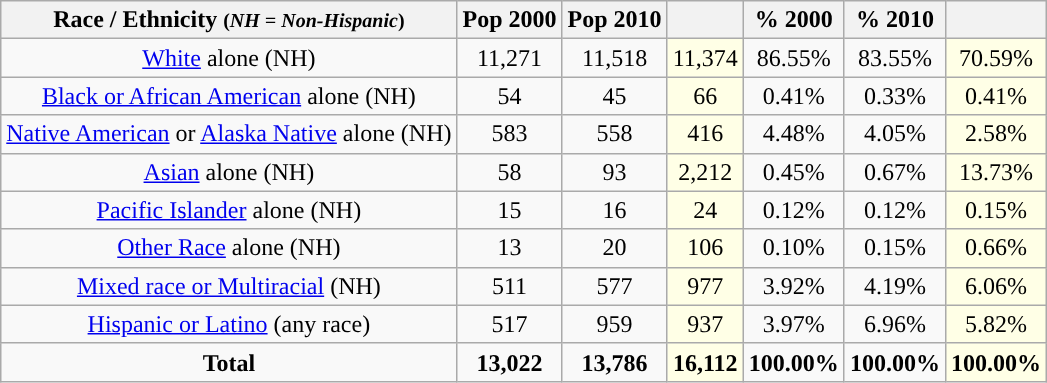<table class="wikitable" style="text-align:center;">
<tr>
<th>Race / Ethnicity <small>(<em>NH = Non-Hispanic</em>)</small></th>
<th>Pop 2000</th>
<th>Pop 2010</th>
<th></th>
<th>% 2000</th>
<th>% 2010</th>
<th></th>
</tr>
<tr>
<td><a href='#'>White</a> alone (NH)</td>
<td>11,271</td>
<td>11,518</td>
<td style='background: #ffffe6;'>11,374</td>
<td>86.55%</td>
<td>83.55%</td>
<td style='background: #ffffe6;'>70.59%</td>
</tr>
<tr>
<td><a href='#'>Black or African American</a> alone (NH)</td>
<td>54</td>
<td>45</td>
<td style='background: #ffffe6;'>66</td>
<td>0.41%</td>
<td>0.33%</td>
<td style='background: #ffffe6;'>0.41%</td>
</tr>
<tr>
<td><a href='#'>Native American</a> or <a href='#'>Alaska Native</a> alone (NH)</td>
<td>583</td>
<td>558</td>
<td style='background: #ffffe6;'>416</td>
<td>4.48%</td>
<td>4.05%</td>
<td style='background: #ffffe6;'>2.58%</td>
</tr>
<tr>
<td><a href='#'>Asian</a> alone (NH)</td>
<td>58</td>
<td>93</td>
<td style='background: #ffffe6;'>2,212</td>
<td>0.45%</td>
<td>0.67%</td>
<td style='background: #ffffe6;'>13.73%</td>
</tr>
<tr>
<td><a href='#'>Pacific Islander</a> alone (NH)</td>
<td>15</td>
<td>16</td>
<td style='background: #ffffe6;'>24</td>
<td>0.12%</td>
<td>0.12%</td>
<td style='background: #ffffe6;'>0.15%</td>
</tr>
<tr>
<td><a href='#'>Other Race</a> alone (NH)</td>
<td>13</td>
<td>20</td>
<td style='background: #ffffe6;'>106</td>
<td>0.10%</td>
<td>0.15%</td>
<td style='background: #ffffe6;'>0.66%</td>
</tr>
<tr>
<td><a href='#'>Mixed race or Multiracial</a> (NH)</td>
<td>511</td>
<td>577</td>
<td style='background: #ffffe6;'>977</td>
<td>3.92%</td>
<td>4.19%</td>
<td style='background: #ffffe6;'>6.06%</td>
</tr>
<tr>
<td><a href='#'>Hispanic or Latino</a> (any race)</td>
<td>517</td>
<td>959</td>
<td style='background: #ffffe6;'>937</td>
<td>3.97%</td>
<td>6.96%</td>
<td style='background: #ffffe6;'>5.82%</td>
</tr>
<tr>
<td><strong>Total</strong></td>
<td><strong>13,022</strong></td>
<td><strong>13,786</strong></td>
<td style='background: #ffffe6;'><strong>16,112</strong></td>
<td><strong>100.00%</strong></td>
<td><strong>100.00%</strong></td>
<td style='background: #ffffe6;'><strong>100.00%</strong></td>
</tr>
</table>
